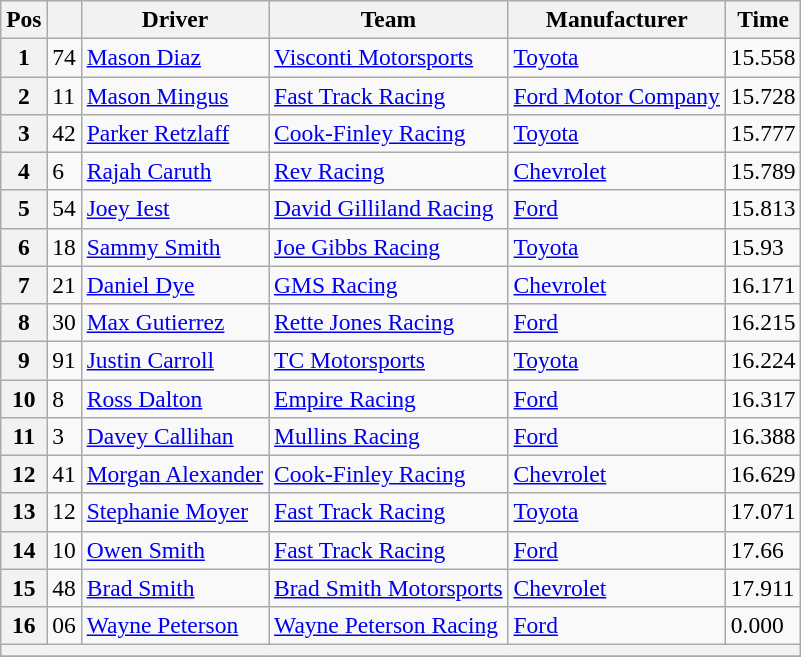<table class="wikitable" style="font-size:98%">
<tr>
<th>Pos</th>
<th></th>
<th>Driver</th>
<th>Team</th>
<th>Manufacturer</th>
<th>Time</th>
</tr>
<tr>
<th>1</th>
<td>74</td>
<td><a href='#'>Mason Diaz</a></td>
<td><a href='#'>Visconti Motorsports</a></td>
<td><a href='#'>Toyota</a></td>
<td>15.558</td>
</tr>
<tr>
<th>2</th>
<td>11</td>
<td><a href='#'>Mason Mingus</a></td>
<td><a href='#'>Fast Track Racing</a></td>
<td><a href='#'>Ford Motor Company</a></td>
<td>15.728</td>
</tr>
<tr>
<th>3</th>
<td>42</td>
<td><a href='#'>Parker Retzlaff</a></td>
<td><a href='#'>Cook-Finley Racing</a></td>
<td><a href='#'>Toyota</a></td>
<td>15.777</td>
</tr>
<tr>
<th>4</th>
<td>6</td>
<td><a href='#'>Rajah Caruth</a></td>
<td><a href='#'>Rev Racing</a></td>
<td><a href='#'>Chevrolet</a></td>
<td>15.789</td>
</tr>
<tr>
<th>5</th>
<td>54</td>
<td><a href='#'>Joey Iest</a></td>
<td><a href='#'>David Gilliland Racing</a></td>
<td><a href='#'>Ford</a></td>
<td>15.813</td>
</tr>
<tr>
<th>6</th>
<td>18</td>
<td><a href='#'>Sammy Smith</a></td>
<td><a href='#'>Joe Gibbs Racing</a></td>
<td><a href='#'>Toyota</a></td>
<td>15.93</td>
</tr>
<tr>
<th>7</th>
<td>21</td>
<td><a href='#'>Daniel Dye</a></td>
<td><a href='#'>GMS Racing</a></td>
<td><a href='#'>Chevrolet</a></td>
<td>16.171</td>
</tr>
<tr>
<th>8</th>
<td>30</td>
<td><a href='#'>Max Gutierrez</a></td>
<td><a href='#'>Rette Jones Racing</a></td>
<td><a href='#'>Ford</a></td>
<td>16.215</td>
</tr>
<tr>
<th>9</th>
<td>91</td>
<td><a href='#'>Justin Carroll</a></td>
<td><a href='#'>TC Motorsports</a></td>
<td><a href='#'>Toyota</a></td>
<td>16.224</td>
</tr>
<tr>
<th>10</th>
<td>8</td>
<td><a href='#'>Ross Dalton</a></td>
<td><a href='#'>Empire Racing</a></td>
<td><a href='#'>Ford</a></td>
<td>16.317</td>
</tr>
<tr>
<th>11</th>
<td>3</td>
<td><a href='#'>Davey Callihan</a></td>
<td><a href='#'>Mullins Racing</a></td>
<td><a href='#'>Ford</a></td>
<td>16.388</td>
</tr>
<tr>
<th>12</th>
<td>41</td>
<td><a href='#'>Morgan Alexander</a></td>
<td><a href='#'>Cook-Finley Racing</a></td>
<td><a href='#'>Chevrolet</a></td>
<td>16.629</td>
</tr>
<tr>
<th>13</th>
<td>12</td>
<td><a href='#'>Stephanie Moyer</a></td>
<td><a href='#'>Fast Track Racing</a></td>
<td><a href='#'>Toyota</a></td>
<td>17.071</td>
</tr>
<tr>
<th>14</th>
<td>10</td>
<td><a href='#'>Owen Smith</a></td>
<td><a href='#'>Fast Track Racing</a></td>
<td><a href='#'>Ford</a></td>
<td>17.66</td>
</tr>
<tr>
<th>15</th>
<td>48</td>
<td><a href='#'>Brad Smith</a></td>
<td><a href='#'>Brad Smith Motorsports</a></td>
<td><a href='#'>Chevrolet</a></td>
<td>17.911</td>
</tr>
<tr>
<th>16</th>
<td>06</td>
<td><a href='#'>Wayne Peterson</a></td>
<td><a href='#'>Wayne Peterson Racing</a></td>
<td><a href='#'>Ford</a></td>
<td>0.000</td>
</tr>
<tr>
<th colspan="6"></th>
</tr>
<tr>
</tr>
</table>
